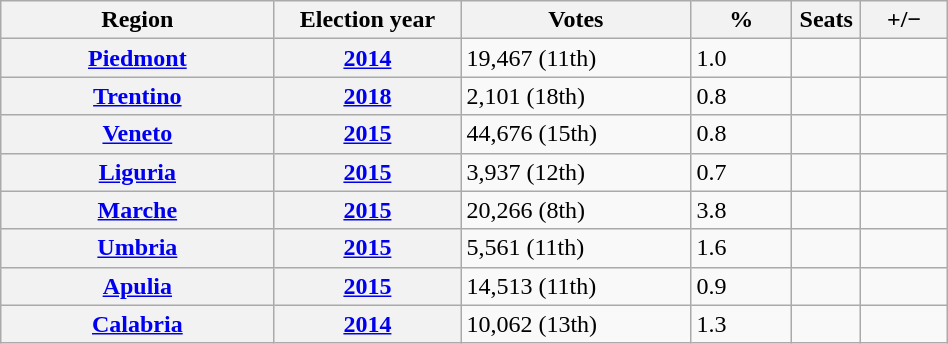<table class=wikitable style="width:50%; border:1px #AAAAFF solid">
<tr>
<th width=19%>Region</th>
<th width=13%>Election year</th>
<th width=16%>Votes</th>
<th width=7%>%</th>
<th width=1%>Seats</th>
<th width=6%>+/−</th>
</tr>
<tr>
<th><a href='#'>Piedmont</a></th>
<th><a href='#'>2014</a></th>
<td>19,467 (11th)</td>
<td>1.0</td>
<td></td>
<td></td>
</tr>
<tr>
<th><a href='#'>Trentino</a></th>
<th><a href='#'>2018</a></th>
<td>2,101 (18th)</td>
<td>0.8</td>
<td></td>
<td></td>
</tr>
<tr>
<th><a href='#'>Veneto</a></th>
<th><a href='#'>2015</a></th>
<td>44,676 (15th)</td>
<td>0.8</td>
<td></td>
<td></td>
</tr>
<tr>
<th><a href='#'>Liguria</a></th>
<th><a href='#'>2015</a></th>
<td>3,937 (12th)</td>
<td>0.7</td>
<td></td>
<td></td>
</tr>
<tr>
<th><a href='#'>Marche</a></th>
<th><a href='#'>2015</a></th>
<td>20,266 (8th)</td>
<td>3.8</td>
<td></td>
<td></td>
</tr>
<tr>
<th><a href='#'>Umbria</a></th>
<th><a href='#'>2015</a></th>
<td>5,561 (11th)</td>
<td>1.6</td>
<td></td>
<td></td>
</tr>
<tr>
<th><a href='#'>Apulia</a></th>
<th><a href='#'>2015</a></th>
<td>14,513 (11th)</td>
<td>0.9</td>
<td></td>
<td></td>
</tr>
<tr>
<th><a href='#'>Calabria</a></th>
<th><a href='#'>2014</a></th>
<td>10,062 (13th)</td>
<td>1.3</td>
<td></td>
<td></td>
</tr>
</table>
